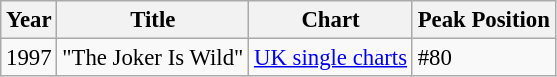<table class="wikitable" style="font-size: 95%;">
<tr>
<th>Year</th>
<th>Title</th>
<th>Chart</th>
<th>Peak Position</th>
</tr>
<tr>
<td>1997</td>
<td>"The Joker Is Wild"</td>
<td><a href='#'>UK single charts</a></td>
<td>#80</td>
</tr>
</table>
